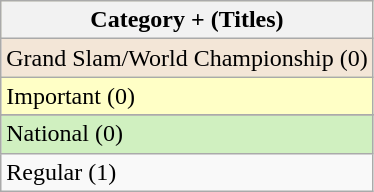<table class="wikitable" style="display:inline-table;">
<tr style="background:#ffc;">
<th>Category + (Titles)</th>
</tr>
<tr style="background:#f3e6d7">
<td>Grand Slam/World Championship (0)</td>
</tr>
<tr style="background:#ffffc6;">
<td>Important (0)</td>
</tr>
<tr>
</tr>
<tr style="background:#d0f0c0">
<td>National (0)</td>
</tr>
<tr>
<td>Regular (1)</td>
</tr>
</table>
